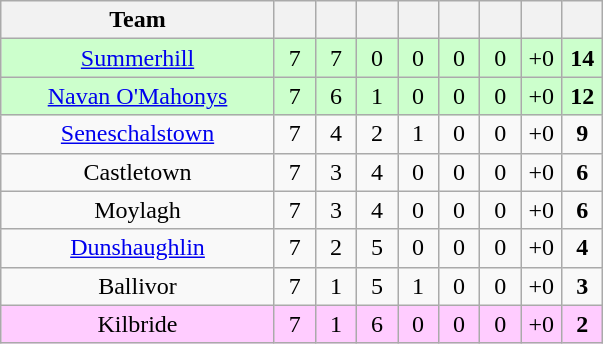<table class="wikitable" style="text-align:center">
<tr>
<th style="width:175px;">Team</th>
<th width="20"></th>
<th width="20"></th>
<th width="20"></th>
<th width="20"></th>
<th width="20"></th>
<th width="20"></th>
<th width="20"></th>
<th width="20"></th>
</tr>
<tr style="background:#cfc;">
<td><a href='#'>Summerhill</a></td>
<td>7</td>
<td>7</td>
<td>0</td>
<td>0</td>
<td>0</td>
<td>0</td>
<td>+0</td>
<td><strong>14</strong></td>
</tr>
<tr style="background:#cfc;">
<td><a href='#'>Navan O'Mahonys</a></td>
<td>7</td>
<td>6</td>
<td>1</td>
<td>0</td>
<td>0</td>
<td>0</td>
<td>+0</td>
<td><strong>12</strong></td>
</tr>
<tr>
<td><a href='#'>Seneschalstown</a></td>
<td>7</td>
<td>4</td>
<td>2</td>
<td>1</td>
<td>0</td>
<td>0</td>
<td>+0</td>
<td><strong>9</strong></td>
</tr>
<tr>
<td>Castletown</td>
<td>7</td>
<td>3</td>
<td>4</td>
<td>0</td>
<td>0</td>
<td>0</td>
<td>+0</td>
<td><strong>6</strong></td>
</tr>
<tr>
<td>Moylagh</td>
<td>7</td>
<td>3</td>
<td>4</td>
<td>0</td>
<td>0</td>
<td>0</td>
<td>+0</td>
<td><strong>6</strong></td>
</tr>
<tr>
<td><a href='#'>Dunshaughlin</a></td>
<td>7</td>
<td>2</td>
<td>5</td>
<td>0</td>
<td>0</td>
<td>0</td>
<td>+0</td>
<td><strong>4</strong></td>
</tr>
<tr>
<td>Ballivor</td>
<td>7</td>
<td>1</td>
<td>5</td>
<td>1</td>
<td>0</td>
<td>0</td>
<td>+0</td>
<td><strong>3</strong></td>
</tr>
<tr style="background:#fcf;">
<td>Kilbride</td>
<td>7</td>
<td>1</td>
<td>6</td>
<td>0</td>
<td>0</td>
<td>0</td>
<td>+0</td>
<td><strong>2</strong></td>
</tr>
</table>
